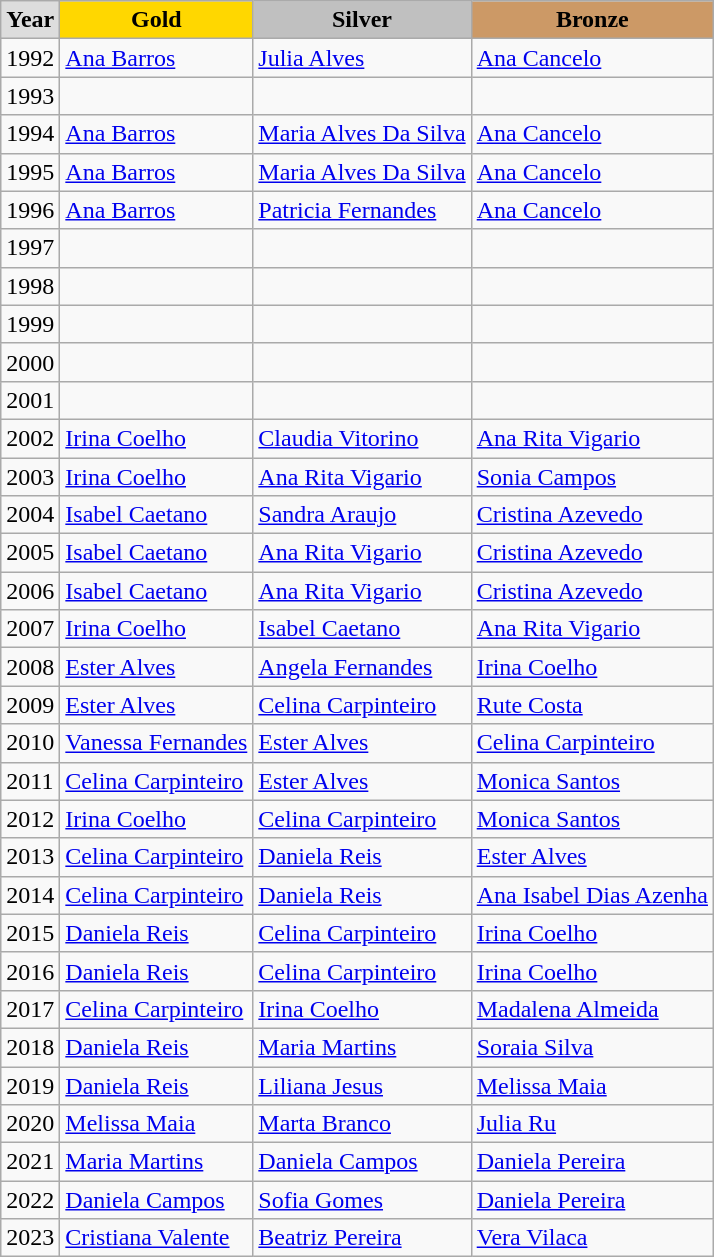<table class="wikitable" style="text-align:left;">
<tr style="text-align:center; background:#e4e4e4; font-weight:bold;">
<td style="background:#ddd; ">Year</td>
<td style="background:gold; ">Gold</td>
<td style="background:silver; ">Silver</td>
<td style="background:#c96; ">Bronze</td>
</tr>
<tr>
<td>1992</td>
<td><a href='#'>Ana Barros</a></td>
<td><a href='#'>Julia Alves</a></td>
<td><a href='#'>Ana Cancelo</a></td>
</tr>
<tr>
<td>1993</td>
<td></td>
<td></td>
<td></td>
</tr>
<tr>
<td>1994</td>
<td><a href='#'>Ana Barros</a></td>
<td><a href='#'>Maria Alves Da Silva</a></td>
<td><a href='#'>Ana Cancelo</a></td>
</tr>
<tr>
<td>1995</td>
<td><a href='#'>Ana Barros</a></td>
<td><a href='#'>Maria Alves Da Silva</a></td>
<td><a href='#'>Ana Cancelo</a></td>
</tr>
<tr>
<td>1996</td>
<td><a href='#'>Ana Barros</a></td>
<td><a href='#'>Patricia Fernandes</a></td>
<td><a href='#'>Ana Cancelo</a></td>
</tr>
<tr>
<td>1997</td>
<td></td>
<td></td>
<td></td>
</tr>
<tr>
<td>1998</td>
<td></td>
<td></td>
<td></td>
</tr>
<tr>
<td>1999</td>
<td></td>
<td></td>
<td></td>
</tr>
<tr>
<td>2000</td>
<td></td>
<td></td>
<td></td>
</tr>
<tr>
<td>2001</td>
<td></td>
<td></td>
<td></td>
</tr>
<tr>
<td>2002</td>
<td><a href='#'>Irina Coelho</a></td>
<td><a href='#'>Claudia Vitorino</a></td>
<td><a href='#'>Ana Rita Vigario</a></td>
</tr>
<tr>
<td>2003</td>
<td><a href='#'>Irina Coelho</a></td>
<td><a href='#'>Ana Rita Vigario</a></td>
<td><a href='#'>Sonia Campos</a></td>
</tr>
<tr>
<td>2004</td>
<td><a href='#'>Isabel Caetano</a></td>
<td><a href='#'>Sandra Araujo</a></td>
<td><a href='#'>Cristina Azevedo</a></td>
</tr>
<tr>
<td>2005</td>
<td><a href='#'>Isabel Caetano</a></td>
<td><a href='#'>Ana Rita Vigario</a></td>
<td><a href='#'>Cristina Azevedo</a></td>
</tr>
<tr>
<td>2006</td>
<td><a href='#'>Isabel Caetano</a></td>
<td><a href='#'>Ana Rita Vigario</a></td>
<td><a href='#'>Cristina Azevedo</a></td>
</tr>
<tr>
<td>2007</td>
<td><a href='#'>Irina Coelho</a></td>
<td><a href='#'>Isabel Caetano</a></td>
<td><a href='#'>Ana Rita Vigario</a></td>
</tr>
<tr>
<td>2008</td>
<td><a href='#'>Ester Alves</a></td>
<td><a href='#'>Angela Fernandes</a></td>
<td><a href='#'>Irina Coelho</a></td>
</tr>
<tr>
<td>2009</td>
<td><a href='#'>Ester Alves</a></td>
<td><a href='#'>Celina Carpinteiro</a></td>
<td><a href='#'>Rute Costa</a></td>
</tr>
<tr>
<td>2010</td>
<td><a href='#'>Vanessa Fernandes</a></td>
<td><a href='#'>Ester Alves</a></td>
<td><a href='#'>Celina Carpinteiro</a></td>
</tr>
<tr>
<td>2011</td>
<td><a href='#'>Celina Carpinteiro</a></td>
<td><a href='#'>Ester Alves</a></td>
<td><a href='#'>Monica Santos</a></td>
</tr>
<tr>
<td>2012</td>
<td><a href='#'>Irina Coelho</a></td>
<td><a href='#'>Celina Carpinteiro</a></td>
<td><a href='#'>Monica Santos</a></td>
</tr>
<tr>
<td>2013</td>
<td><a href='#'>Celina Carpinteiro</a></td>
<td><a href='#'>Daniela Reis</a></td>
<td><a href='#'>Ester Alves</a></td>
</tr>
<tr>
<td>2014</td>
<td><a href='#'>Celina Carpinteiro</a></td>
<td><a href='#'>Daniela Reis</a></td>
<td><a href='#'>Ana Isabel Dias Azenha</a></td>
</tr>
<tr>
<td>2015</td>
<td><a href='#'>Daniela Reis</a></td>
<td><a href='#'>Celina Carpinteiro</a></td>
<td><a href='#'>Irina Coelho</a></td>
</tr>
<tr>
<td>2016</td>
<td><a href='#'>Daniela Reis</a></td>
<td><a href='#'>Celina Carpinteiro</a></td>
<td><a href='#'>Irina Coelho</a></td>
</tr>
<tr>
<td>2017</td>
<td><a href='#'>Celina Carpinteiro</a></td>
<td><a href='#'>Irina Coelho</a></td>
<td><a href='#'>Madalena Almeida</a></td>
</tr>
<tr>
<td>2018</td>
<td><a href='#'>Daniela Reis</a></td>
<td><a href='#'>Maria Martins</a></td>
<td><a href='#'>Soraia Silva</a></td>
</tr>
<tr>
<td>2019</td>
<td><a href='#'>Daniela Reis</a></td>
<td><a href='#'>Liliana Jesus</a></td>
<td><a href='#'>Melissa Maia</a></td>
</tr>
<tr>
<td>2020</td>
<td><a href='#'>Melissa Maia</a></td>
<td><a href='#'>Marta Branco</a></td>
<td><a href='#'>Julia Ru</a></td>
</tr>
<tr>
<td>2021</td>
<td><a href='#'>Maria Martins</a></td>
<td><a href='#'>Daniela Campos</a></td>
<td><a href='#'>Daniela Pereira</a></td>
</tr>
<tr>
<td>2022</td>
<td><a href='#'>Daniela Campos</a></td>
<td><a href='#'>Sofia Gomes</a></td>
<td><a href='#'>Daniela Pereira</a></td>
</tr>
<tr>
<td>2023</td>
<td><a href='#'>Cristiana Valente</a></td>
<td><a href='#'>Beatriz Pereira</a></td>
<td><a href='#'>Vera Vilaca</a></td>
</tr>
</table>
